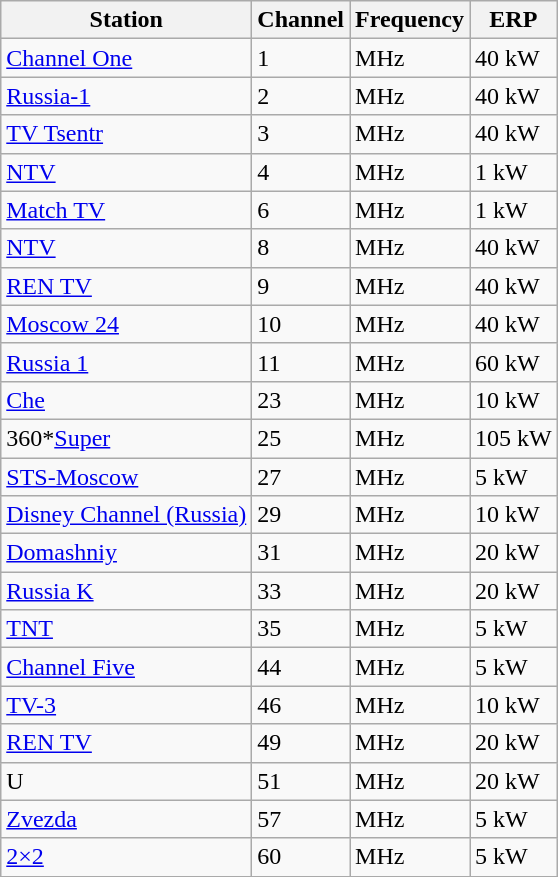<table class="wikitable">
<tr>
<th>Station</th>
<th>Channel</th>
<th>Frequency</th>
<th>ERP</th>
</tr>
<tr>
<td><a href='#'>Channel One</a></td>
<td>1</td>
<td>MHz</td>
<td>40 kW</td>
</tr>
<tr>
<td><a href='#'>Russia-1</a></td>
<td>2</td>
<td>MHz</td>
<td>40 kW</td>
</tr>
<tr>
<td><a href='#'>TV Tsentr</a></td>
<td>3</td>
<td>MHz</td>
<td>40 kW</td>
</tr>
<tr>
<td><a href='#'>NTV</a></td>
<td>4</td>
<td>MHz</td>
<td>1 kW</td>
</tr>
<tr>
<td><a href='#'>Match TV</a></td>
<td>6</td>
<td>MHz</td>
<td>1 kW</td>
</tr>
<tr>
<td><a href='#'>NTV</a></td>
<td>8</td>
<td>MHz</td>
<td>40 kW</td>
</tr>
<tr>
<td><a href='#'>REN TV</a></td>
<td>9</td>
<td>MHz</td>
<td>40 kW</td>
</tr>
<tr>
<td><a href='#'>Moscow 24</a></td>
<td>10</td>
<td>MHz</td>
<td>40 kW</td>
</tr>
<tr>
<td><a href='#'>Russia 1</a></td>
<td>11</td>
<td>MHz</td>
<td>60 kW</td>
</tr>
<tr>
<td><a href='#'>Che</a></td>
<td>23</td>
<td>MHz</td>
<td>10 kW</td>
</tr>
<tr>
<td>360*<a href='#'>Super</a></td>
<td>25</td>
<td>MHz</td>
<td>105 kW</td>
</tr>
<tr>
<td><a href='#'>STS-Moscow</a></td>
<td>27</td>
<td>MHz</td>
<td>5 kW</td>
</tr>
<tr>
<td><a href='#'>Disney Channel (Russia)</a></td>
<td>29</td>
<td>MHz</td>
<td>10 kW</td>
</tr>
<tr>
<td><a href='#'>Domashniy</a></td>
<td>31</td>
<td>MHz</td>
<td>20 kW</td>
</tr>
<tr>
<td><a href='#'>Russia K</a></td>
<td>33</td>
<td>MHz</td>
<td>20 kW</td>
</tr>
<tr>
<td><a href='#'>TNT</a></td>
<td>35</td>
<td>MHz</td>
<td>5 kW</td>
</tr>
<tr>
<td><a href='#'>Channel Five</a></td>
<td>44</td>
<td>MHz</td>
<td>5 kW</td>
</tr>
<tr>
<td><a href='#'>TV-3</a></td>
<td>46</td>
<td>MHz</td>
<td>10 kW</td>
</tr>
<tr>
<td><a href='#'>REN TV</a></td>
<td>49</td>
<td>MHz</td>
<td>20 kW</td>
</tr>
<tr>
<td>U</td>
<td>51</td>
<td>MHz</td>
<td>20 kW</td>
</tr>
<tr>
<td><a href='#'>Zvezda</a></td>
<td>57</td>
<td>MHz</td>
<td>5 kW</td>
</tr>
<tr>
<td><a href='#'>2×2</a></td>
<td>60</td>
<td>MHz</td>
<td>5 kW</td>
</tr>
</table>
